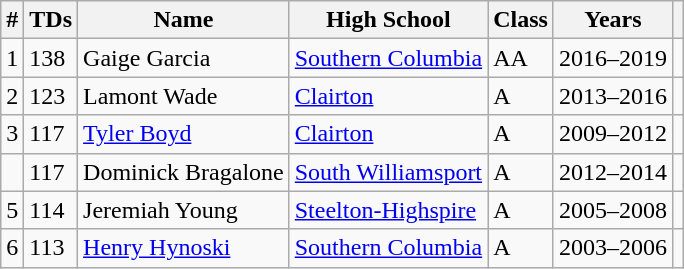<table class="wikitable sortable">
<tr>
<th>#</th>
<th>TDs</th>
<th>Name</th>
<th>High School</th>
<th>Class</th>
<th>Years</th>
<th></th>
</tr>
<tr>
<td>1</td>
<td>138</td>
<td>Gaige Garcia</td>
<td><a href='#'>Southern Columbia</a></td>
<td>AA</td>
<td>2016–2019</td>
<td></td>
</tr>
<tr>
<td>2</td>
<td>123</td>
<td>Lamont Wade</td>
<td><a href='#'>Clairton</a></td>
<td>A</td>
<td>2013–2016</td>
<td></td>
</tr>
<tr>
<td>3</td>
<td>117</td>
<td><a href='#'>Tyler Boyd</a></td>
<td><a href='#'>Clairton</a></td>
<td>A</td>
<td>2009–2012</td>
<td></td>
</tr>
<tr>
<td></td>
<td>117</td>
<td>Dominick Bragalone</td>
<td><a href='#'>South Williamsport</a></td>
<td>A</td>
<td>2012–2014</td>
<td></td>
</tr>
<tr>
<td>5</td>
<td>114</td>
<td>Jeremiah Young</td>
<td><a href='#'>Steelton-Highspire</a></td>
<td>A</td>
<td>2005–2008</td>
<td></td>
</tr>
<tr>
<td>6</td>
<td>113</td>
<td><a href='#'>Henry Hynoski</a></td>
<td><a href='#'>Southern Columbia</a></td>
<td>A</td>
<td>2003–2006</td>
<td></td>
</tr>
</table>
